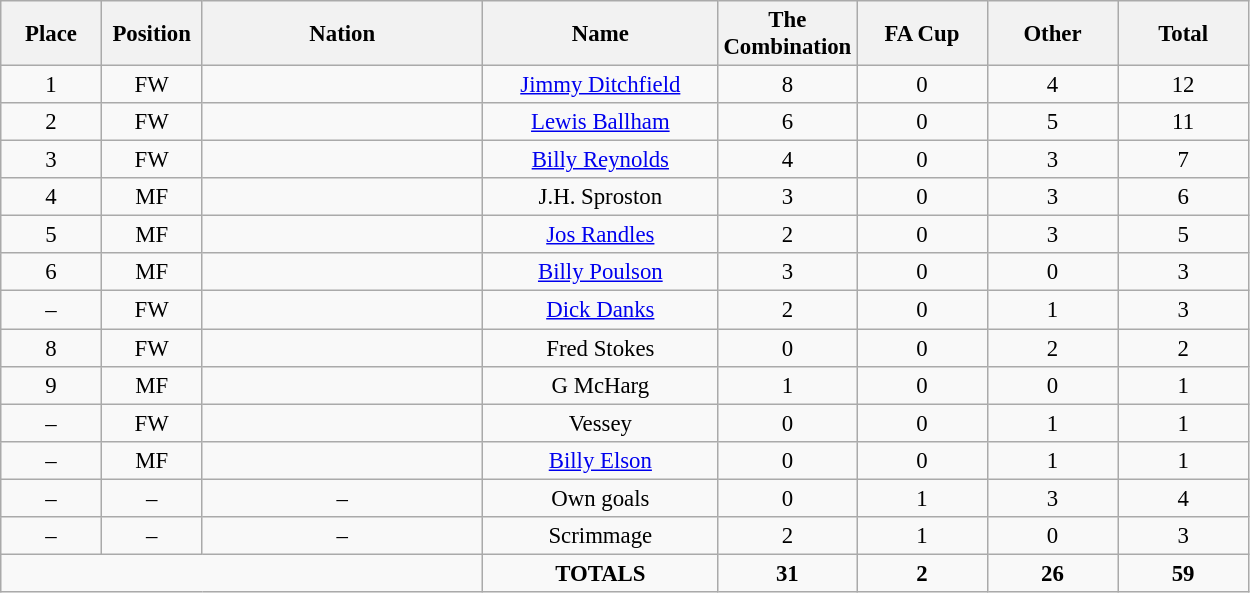<table class="wikitable" style="font-size: 95%; text-align: center;">
<tr>
<th width=60>Place</th>
<th width=60>Position</th>
<th width=180>Nation</th>
<th width=150>Name</th>
<th width=80>The Combination</th>
<th width=80>FA Cup</th>
<th width=80>Other</th>
<th width=80><strong>Total</strong></th>
</tr>
<tr>
<td>1</td>
<td>FW</td>
<td></td>
<td><a href='#'>Jimmy Ditchfield</a></td>
<td>8</td>
<td>0</td>
<td>4</td>
<td>12</td>
</tr>
<tr>
<td>2</td>
<td>FW</td>
<td></td>
<td><a href='#'>Lewis Ballham</a></td>
<td>6</td>
<td>0</td>
<td>5</td>
<td>11</td>
</tr>
<tr>
<td>3</td>
<td>FW</td>
<td></td>
<td><a href='#'>Billy Reynolds</a></td>
<td>4</td>
<td>0</td>
<td>3</td>
<td>7</td>
</tr>
<tr>
<td>4</td>
<td>MF</td>
<td></td>
<td>J.H. Sproston</td>
<td>3</td>
<td>0</td>
<td>3</td>
<td>6</td>
</tr>
<tr>
<td>5</td>
<td>MF</td>
<td></td>
<td><a href='#'>Jos Randles</a></td>
<td>2</td>
<td>0</td>
<td>3</td>
<td>5</td>
</tr>
<tr>
<td>6</td>
<td>MF</td>
<td></td>
<td><a href='#'>Billy Poulson</a></td>
<td>3</td>
<td>0</td>
<td>0</td>
<td>3</td>
</tr>
<tr>
<td>–</td>
<td>FW</td>
<td></td>
<td><a href='#'>Dick Danks</a></td>
<td>2</td>
<td>0</td>
<td>1</td>
<td>3</td>
</tr>
<tr>
<td>8</td>
<td>FW</td>
<td></td>
<td>Fred Stokes</td>
<td>0</td>
<td>0</td>
<td>2</td>
<td>2</td>
</tr>
<tr>
<td>9</td>
<td>MF</td>
<td></td>
<td>G McHarg</td>
<td>1</td>
<td>0</td>
<td>0</td>
<td>1</td>
</tr>
<tr>
<td>–</td>
<td>FW</td>
<td></td>
<td>Vessey</td>
<td>0</td>
<td>0</td>
<td>1</td>
<td>1</td>
</tr>
<tr>
<td>–</td>
<td>MF</td>
<td></td>
<td><a href='#'>Billy Elson</a></td>
<td>0</td>
<td>0</td>
<td>1</td>
<td>1</td>
</tr>
<tr>
<td>–</td>
<td>–</td>
<td>–</td>
<td>Own goals</td>
<td>0</td>
<td>1</td>
<td>3</td>
<td>4</td>
</tr>
<tr>
<td>–</td>
<td>–</td>
<td>–</td>
<td>Scrimmage</td>
<td>2</td>
<td>1</td>
<td>0</td>
<td>3</td>
</tr>
<tr>
<td colspan="3"></td>
<td><strong>TOTALS</strong></td>
<td><strong>31</strong></td>
<td><strong>2</strong></td>
<td><strong>26</strong></td>
<td><strong>59</strong></td>
</tr>
</table>
